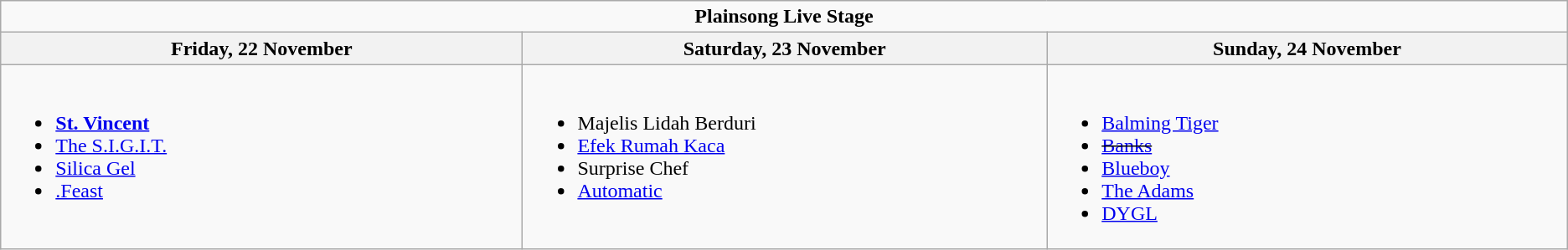<table class="wikitable">
<tr>
<td colspan="4" align="center"><strong>Plainsong Live Stage</strong></td>
</tr>
<tr>
<th width="500">Friday, 22 November</th>
<th width="500">Saturday, 23 November</th>
<th width="500">Sunday, 24 November</th>
</tr>
<tr valign="top">
<td><br><ul><li><strong><a href='#'>St. Vincent</a></strong></li><li><a href='#'>The S.I.G.I.T.</a></li><li><a href='#'>Silica Gel</a></li><li><a href='#'>.Feast</a></li></ul></td>
<td><br><ul><li>Majelis Lidah Berduri </li><li><a href='#'>Efek Rumah Kaca</a> </li><li>Surprise Chef</li><li><a href='#'>Automatic</a></li></ul></td>
<td><br><ul><li><a href='#'>Balming Tiger</a></li><li><s><a href='#'>Banks</a></s></li><li><a href='#'>Blueboy</a></li><li><a href='#'>The Adams</a></li><li><a href='#'>DYGL</a></li></ul></td>
</tr>
</table>
